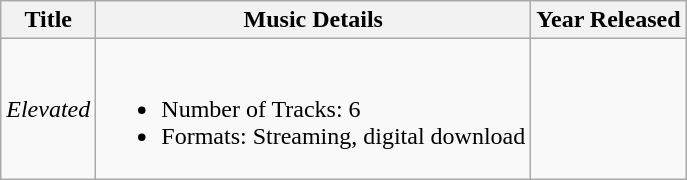<table class="wikitable">
<tr>
<th>Title</th>
<th>Music Details</th>
<th>Year Released</th>
</tr>
<tr>
<td><em>Elevated</em></td>
<td><br><ul><li>Number of Tracks: 6</li><li>Formats: Streaming, digital download</li></ul></td>
<td></td>
</tr>
</table>
